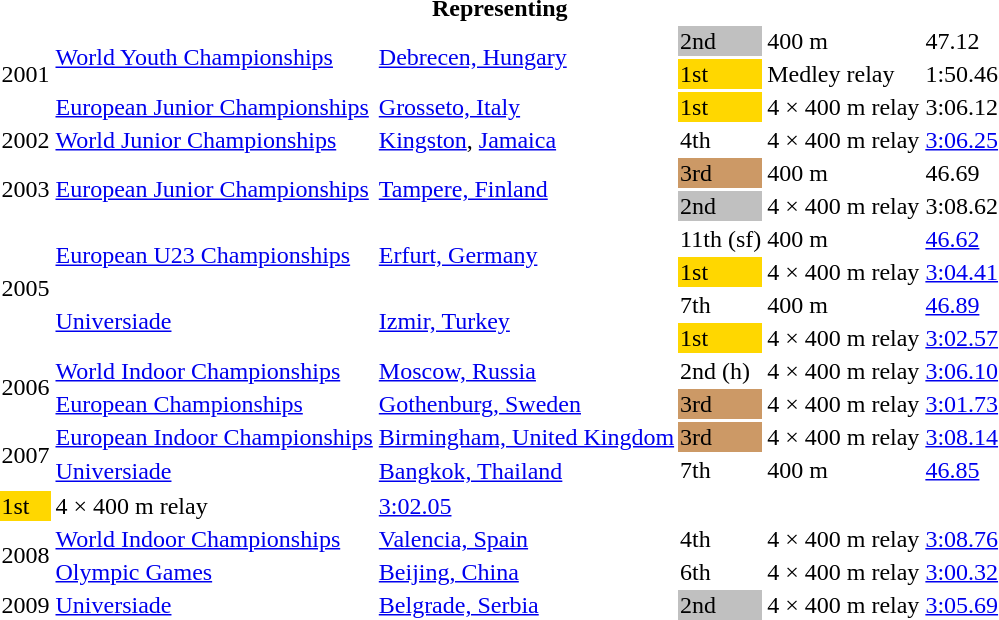<table>
<tr>
<th colspan="6">Representing </th>
</tr>
<tr>
<td rowspan=3>2001</td>
<td rowspan=2><a href='#'>World Youth Championships</a></td>
<td rowspan=2><a href='#'>Debrecen, Hungary</a></td>
<td bgcolor=silver>2nd</td>
<td>400 m</td>
<td>47.12</td>
</tr>
<tr>
<td bgcolor=gold>1st</td>
<td>Medley relay</td>
<td>1:50.46</td>
</tr>
<tr>
<td><a href='#'>European Junior Championships</a></td>
<td><a href='#'>Grosseto, Italy</a></td>
<td bgcolor=gold>1st</td>
<td>4 × 400 m relay</td>
<td>3:06.12</td>
</tr>
<tr>
<td>2002</td>
<td><a href='#'>World Junior Championships</a></td>
<td><a href='#'>Kingston</a>, <a href='#'>Jamaica</a></td>
<td>4th</td>
<td>4 × 400 m relay</td>
<td><a href='#'>3:06.25</a></td>
</tr>
<tr>
<td rowspan=2>2003</td>
<td rowspan=2><a href='#'>European Junior Championships</a></td>
<td rowspan=2><a href='#'>Tampere, Finland</a></td>
<td bgcolor=cc9966>3rd</td>
<td>400 m</td>
<td>46.69</td>
</tr>
<tr>
<td bgcolor=silver>2nd</td>
<td>4 × 400 m relay</td>
<td>3:08.62</td>
</tr>
<tr>
<td rowspan=4>2005</td>
<td rowspan=2><a href='#'>European U23 Championships</a></td>
<td rowspan=2><a href='#'>Erfurt, Germany</a></td>
<td>11th (sf)</td>
<td>400 m</td>
<td><a href='#'>46.62</a></td>
</tr>
<tr>
<td bgcolor=gold>1st</td>
<td>4 × 400 m relay</td>
<td><a href='#'>3:04.41</a></td>
</tr>
<tr>
<td rowspan=2><a href='#'>Universiade</a></td>
<td rowspan=2><a href='#'>Izmir, Turkey</a></td>
<td>7th</td>
<td>400 m</td>
<td><a href='#'>46.89</a></td>
</tr>
<tr>
<td bgcolor=gold>1st</td>
<td>4 × 400 m relay</td>
<td><a href='#'>3:02.57</a></td>
</tr>
<tr>
<td rowspan=2>2006</td>
<td><a href='#'>World Indoor Championships</a></td>
<td><a href='#'>Moscow, Russia</a></td>
<td>2nd (h)</td>
<td>4 × 400 m relay</td>
<td><a href='#'>3:06.10</a></td>
</tr>
<tr>
<td><a href='#'>European Championships</a></td>
<td><a href='#'>Gothenburg, Sweden</a></td>
<td bgcolor=cc9966>3rd</td>
<td>4 × 400 m relay</td>
<td><a href='#'>3:01.73</a></td>
</tr>
<tr>
<td rowspan=3>2007</td>
<td><a href='#'>European Indoor Championships</a></td>
<td><a href='#'>Birmingham, United Kingdom</a></td>
<td bgcolor=cc9966>3rd</td>
<td>4 × 400 m relay</td>
<td><a href='#'>3:08.14</a></td>
</tr>
<tr>
<td rowspan=2><a href='#'>Universiade</a></td>
<td rowspan=2><a href='#'>Bangkok, Thailand</a></td>
<td>7th</td>
<td>400 m</td>
<td><a href='#'>46.85</a></td>
</tr>
<tr>
</tr>
<tr>
<td bgcolor="gold">1st</td>
<td>4 × 400 m relay</td>
<td><a href='#'>3:02.05</a></td>
</tr>
<tr>
<td rowspan=2>2008</td>
<td><a href='#'>World Indoor Championships</a></td>
<td><a href='#'>Valencia, Spain</a></td>
<td>4th</td>
<td>4 × 400 m relay</td>
<td><a href='#'>3:08.76</a></td>
</tr>
<tr>
<td><a href='#'>Olympic Games</a></td>
<td><a href='#'>Beijing, China</a></td>
<td>6th</td>
<td>4 × 400 m relay</td>
<td><a href='#'>3:00.32</a></td>
</tr>
<tr>
<td>2009</td>
<td><a href='#'>Universiade</a></td>
<td><a href='#'>Belgrade, Serbia</a></td>
<td bgcolor=silver>2nd</td>
<td>4 × 400 m relay</td>
<td><a href='#'>3:05.69</a></td>
</tr>
</table>
